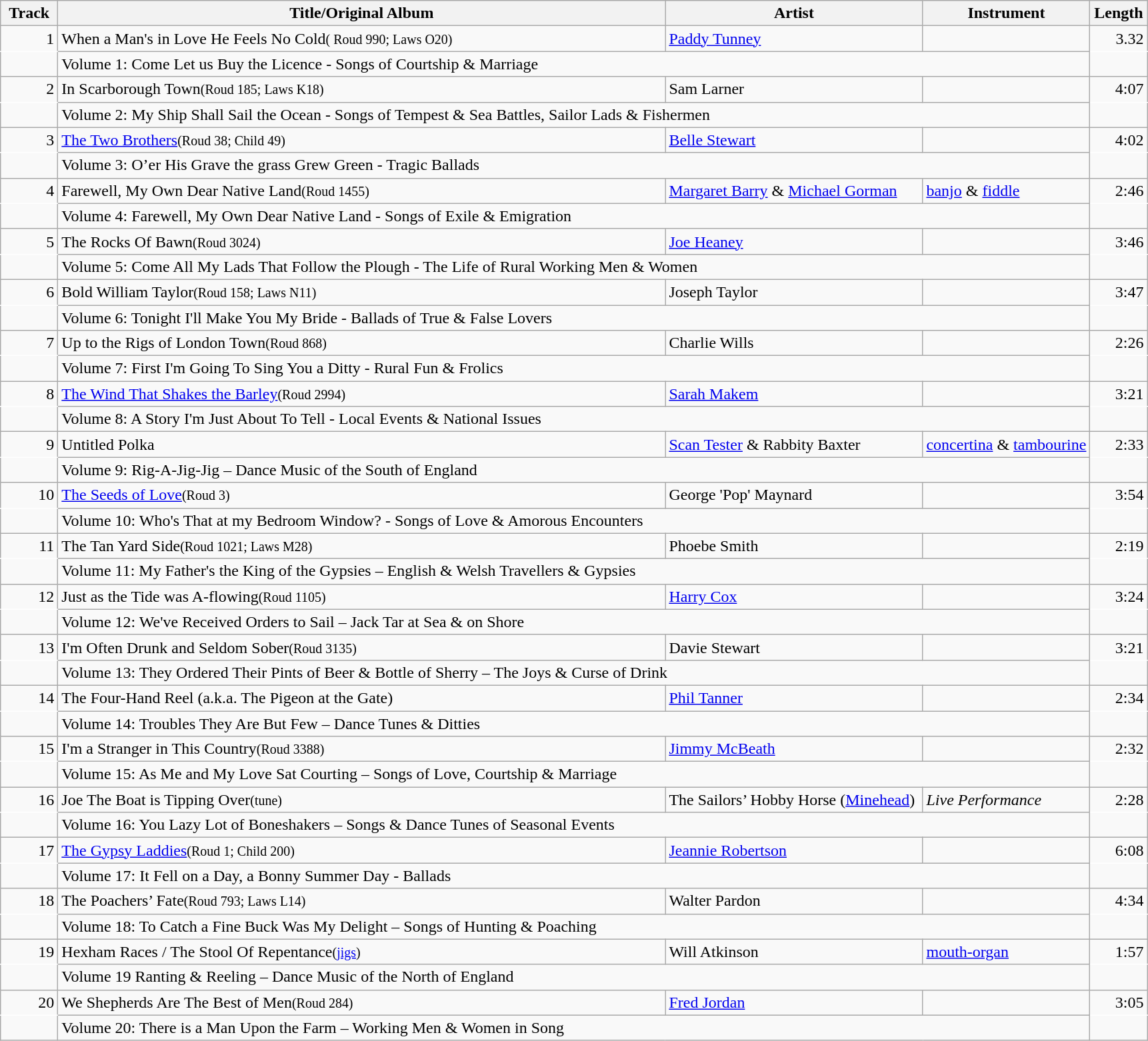<table class="wikitable">
<tr>
<th style="width:  50px">Track</th>
<th style="width: 600px">Title/Original Album</th>
<th style="width: 250px">Artist</th>
<th style=="width: 100px">Instrument</th>
<th style="width:  50px">Length</th>
</tr>
<tr>
<td style="text-align: right;border-bottom: 1px solid white;">1</td>
<td>When a Man's in Love He Feels No Cold<small>( Roud 990; Laws O20)</small></td>
<td><a href='#'>Paddy Tunney</a></td>
<td></td>
<td style="text-align: right;border-bottom: 1px solid white;">3.32</td>
</tr>
<tr>
<td></td>
<td colspan = "3">Volume 1: Come Let us Buy the Licence - Songs of Courtship & Marriage</td>
<td></td>
</tr>
<tr>
<td style="text-align: right;border-bottom: 1px solid white;">2</td>
<td>In Scarborough Town<small>(Roud 185; Laws K18)</small></td>
<td>Sam Larner</td>
<td></td>
<td style="text-align: right;border-bottom: 1px solid white;">4:07</td>
</tr>
<tr>
<td></td>
<td colspan = "3">Volume 2: My Ship Shall Sail the Ocean - Songs of Tempest & Sea Battles, Sailor Lads & Fishermen</td>
<td></td>
</tr>
<tr>
<td style="text-align: right;border-bottom: 1px solid white;">3</td>
<td><a href='#'>The Two Brothers</a><small>(Roud 38; Child 49)</small></td>
<td><a href='#'>Belle Stewart</a></td>
<td></td>
<td style="text-align: right;border-bottom: 1px solid white;">4:02</td>
</tr>
<tr>
<td></td>
<td colspan = "3">Volume 3: O’er His Grave the grass Grew Green - Tragic Ballads</td>
<td></td>
</tr>
<tr>
<td style="text-align: right;border-bottom: 1px solid white;">4</td>
<td>Farewell, My Own Dear Native Land<small>(Roud 1455)</small></td>
<td><a href='#'>Margaret Barry</a> & <a href='#'>Michael Gorman</a></td>
<td><a href='#'>banjo</a> & <a href='#'>fiddle</a></td>
<td style="text-align: right;border-bottom: 1px solid white;">2:46</td>
</tr>
<tr>
<td></td>
<td colspan = "3">Volume 4: Farewell, My Own Dear Native Land - Songs of Exile & Emigration</td>
<td></td>
</tr>
<tr>
<td style="text-align: right;border-bottom: 1px solid white;">5</td>
<td>The Rocks Of Bawn<small>(Roud 3024)</small></td>
<td><a href='#'>Joe Heaney</a></td>
<td></td>
<td style="text-align: right;border-bottom: 1px solid white;">3:46</td>
</tr>
<tr>
<td></td>
<td colspan = "3">Volume 5: Come All My Lads That Follow the Plough - The Life of Rural Working Men & Women</td>
<td></td>
</tr>
<tr>
<td style="text-align: right;border-bottom: 1px solid white;">6</td>
<td>Bold William Taylor<small>(Roud 158; Laws N11)</small></td>
<td>Joseph Taylor</td>
<td></td>
<td style="text-align: right;border-bottom: 1px solid white;">3:47</td>
</tr>
<tr>
<td></td>
<td colspan = "3">Volume 6: Tonight I'll Make You My Bride - Ballads of True & False Lovers</td>
<td></td>
</tr>
<tr>
<td style="text-align: right;border-bottom: 1px solid white;">7</td>
<td>Up to the Rigs of London Town<small>(Roud 868)</small></td>
<td>Charlie Wills</td>
<td></td>
<td style="text-align: right;border-bottom: 1px solid white;">2:26</td>
</tr>
<tr>
<td></td>
<td colspan = "3">Volume 7: First I'm Going To Sing You a Ditty - Rural Fun & Frolics</td>
<td></td>
</tr>
<tr>
<td style="text-align: right;border-bottom: 1px solid white;">8</td>
<td><a href='#'>The Wind That Shakes the Barley</a><small>(Roud 2994)</small></td>
<td><a href='#'>Sarah Makem</a></td>
<td></td>
<td style="text-align: right;border-bottom: 1px solid white;">3:21</td>
</tr>
<tr>
<td></td>
<td colspan = "3">Volume 8: A Story I'm Just About To Tell - Local Events & National Issues</td>
<td></td>
</tr>
<tr>
<td style="text-align: right;border-bottom: 1px solid white;">9</td>
<td>Untitled Polka</td>
<td><a href='#'>Scan Tester</a> & Rabbity Baxter</td>
<td><a href='#'>concertina</a> & <a href='#'>tambourine</a></td>
<td style="text-align: right;border-bottom: 1px solid white;">2:33</td>
</tr>
<tr>
<td></td>
<td colspan = "3">Volume 9: Rig-A-Jig-Jig – Dance Music of the South of England</td>
<td></td>
</tr>
<tr>
<td style="text-align: right;border-bottom: 1px solid white;">10</td>
<td><a href='#'>The Seeds of Love</a><small>(Roud 3)</small></td>
<td>George 'Pop' Maynard</td>
<td></td>
<td style="text-align: right;border-bottom: 1px solid white;">3:54</td>
</tr>
<tr>
<td></td>
<td colspan = "3">Volume 10: Who's That at my Bedroom Window? - Songs of Love & Amorous Encounters</td>
<td></td>
</tr>
<tr>
<td style="text-align: right;border-bottom: 1px solid white;">11</td>
<td>The Tan Yard Side<small>(Roud 1021; Laws M28)</small></td>
<td>Phoebe Smith</td>
<td></td>
<td style="text-align: right;border-bottom: 1px solid white;">2:19</td>
</tr>
<tr>
<td></td>
<td colspan = "3">Volume 11: My Father's the King of the Gypsies – English & Welsh Travellers & Gypsies</td>
<td></td>
</tr>
<tr>
<td style="text-align: right;border-bottom: 1px solid white;">12</td>
<td>Just as the Tide was A-flowing<small>(Roud 1105)</small></td>
<td><a href='#'>Harry Cox</a></td>
<td></td>
<td style="text-align: right;border-bottom: 1px solid white;">3:24</td>
</tr>
<tr>
<td></td>
<td colspan = "3">Volume 12: We've Received Orders to Sail – Jack Tar at Sea & on Shore</td>
<td></td>
</tr>
<tr>
<td style="text-align: right;border-bottom: 1px solid white;">13</td>
<td>I'm Often Drunk and Seldom Sober<small>(Roud 3135)</small></td>
<td>Davie Stewart</td>
<td></td>
<td style="text-align: right;border-bottom: 1px solid white;">3:21</td>
</tr>
<tr>
<td></td>
<td colspan = "3">Volume 13: They Ordered Their Pints of Beer & Bottle of Sherry – The Joys & Curse of Drink</td>
<td></td>
</tr>
<tr>
<td style="text-align: right;border-bottom: 1px solid white;">14</td>
<td>The Four-Hand Reel (a.k.a. The Pigeon at the Gate)</td>
<td><a href='#'>Phil Tanner</a></td>
<td></td>
<td style="text-align: right;border-bottom: 1px solid white;">2:34</td>
</tr>
<tr>
<td></td>
<td colspan = "3">Volume 14: Troubles They Are But Few – Dance Tunes & Ditties</td>
<td></td>
</tr>
<tr>
<td style="text-align: right;border-bottom: 1px solid white;">15</td>
<td>I'm a Stranger in This Country<small>(Roud 3388)</small></td>
<td><a href='#'>Jimmy McBeath</a></td>
<td></td>
<td style="text-align: right;border-bottom: 1px solid white;">2:32</td>
</tr>
<tr>
<td></td>
<td colspan = "3">Volume 15: As Me and My Love Sat Courting – Songs of Love, Courtship & Marriage</td>
<td></td>
</tr>
<tr>
<td style="text-align: right;border-bottom: 1px solid white;">16</td>
<td>Joe The Boat is Tipping Over<small>(tune)</small></td>
<td>The Sailors’ Hobby Horse (<a href='#'>Minehead</a>)</td>
<td><em>Live Performance</em></td>
<td style="text-align: right;border-bottom: 1px solid white;">2:28</td>
</tr>
<tr>
<td></td>
<td colspan = "3">Volume 16: You Lazy Lot of Boneshakers – Songs & Dance Tunes of Seasonal Events</td>
<td></td>
</tr>
<tr>
<td style="text-align: right;border-bottom: 1px solid white;">17</td>
<td><a href='#'>The Gypsy Laddies</a><small>(Roud 1; Child 200)</small></td>
<td><a href='#'>Jeannie Robertson</a></td>
<td></td>
<td style="text-align: right;border-bottom: 1px solid white;">6:08</td>
</tr>
<tr>
<td></td>
<td colspan = "3">Volume 17: It Fell on a Day, a Bonny Summer Day - Ballads</td>
<td></td>
</tr>
<tr>
<td style="text-align: right;border-bottom: 1px solid white;">18</td>
<td>The Poachers’ Fate<small>(Roud 793; Laws L14)</small></td>
<td>Walter Pardon</td>
<td></td>
<td style="text-align: right;border-bottom: 1px solid white;">4:34</td>
</tr>
<tr>
<td></td>
<td colspan = "3">Volume 18: To Catch a Fine Buck Was My Delight – Songs of Hunting & Poaching</td>
<td></td>
</tr>
<tr>
<td style="text-align: right;border-bottom: 1px solid white;">19</td>
<td>Hexham Races / The Stool Of Repentance<small>(<a href='#'>jigs</a>)</small></td>
<td>Will Atkinson</td>
<td><a href='#'>mouth-organ</a></td>
<td style="text-align: right;border-bottom: 1px solid white;">1:57</td>
</tr>
<tr>
<td></td>
<td colspan = "3">Volume 19 Ranting & Reeling – Dance Music of the North of England</td>
<td></td>
</tr>
<tr>
<td style="text-align: right;border-bottom: 1px solid white;">20</td>
<td>We Shepherds Are The Best of Men<small>(Roud 284)</small></td>
<td><a href='#'>Fred Jordan</a></td>
<td></td>
<td style="text-align: right;border-bottom: 1px solid white;">3:05</td>
</tr>
<tr>
<td></td>
<td colspan = "3">Volume 20: There is a Man Upon the Farm – Working Men & Women in Song</td>
<td></td>
</tr>
</table>
